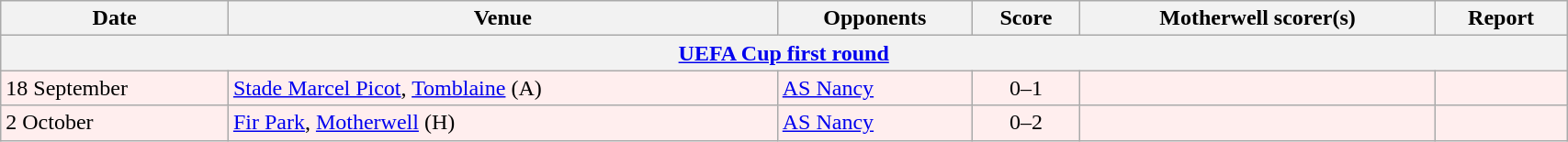<table class="wikitable" width=90%>
<tr>
<th>Date</th>
<th>Venue</th>
<th>Opponents</th>
<th>Score</th>
<th>Motherwell scorer(s)</th>
<th>Report</th>
</tr>
<tr>
<th colspan=7><a href='#'>UEFA Cup first round</a></th>
</tr>
<tr bgcolor = "#FFEEEE">
<td>18 September</td>
<td><a href='#'>Stade Marcel Picot</a>, <a href='#'>Tomblaine</a> (A)</td>
<td> <a href='#'>AS Nancy</a></td>
<td align=center>0–1</td>
<td></td>
<td></td>
</tr>
<tr bgcolor = "#FFEEEE">
<td>2 October</td>
<td><a href='#'>Fir Park</a>, <a href='#'>Motherwell</a> (H)</td>
<td> <a href='#'>AS Nancy</a></td>
<td align=center>0–2</td>
<td></td>
<td></td>
</tr>
</table>
